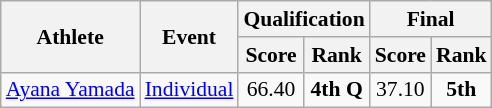<table class=wikitable style="font-size:90%">
<tr>
<th rowspan=2>Athlete</th>
<th rowspan=2>Event</th>
<th colspan=2>Qualification</th>
<th colspan=2>Final</th>
</tr>
<tr>
<th>Score</th>
<th>Rank</th>
<th>Score</th>
<th>Rank</th>
</tr>
<tr>
<td><a href='#'>Ayana Yamada</a></td>
<td><a href='#'>Individual</a></td>
<td align=center>66.40</td>
<td align=center><strong>4th Q</strong></td>
<td align=center>37.10</td>
<td align=center><strong>5th</strong></td>
</tr>
</table>
